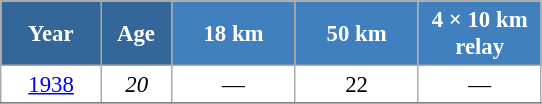<table class="wikitable" style="font-size:95%; text-align:center; border:grey solid 1px; border-collapse:collapse; background:#ffffff;">
<tr>
<th style="background-color:#369; color:white; width:60px;"> Year </th>
<th style="background-color:#369; color:white; width:40px;"> Age </th>
<th style="background-color:#4180be; color:white; width:75px;"> 18 km </th>
<th style="background-color:#4180be; color:white; width:75px;"> 50 km </th>
<th style="background-color:#4180be; color:white; width:75px;"> 4 × 10 km <br> relay </th>
</tr>
<tr>
<td><a href='#'>1938</a></td>
<td><em>20</em></td>
<td>—</td>
<td>22</td>
<td>—</td>
</tr>
<tr>
</tr>
</table>
